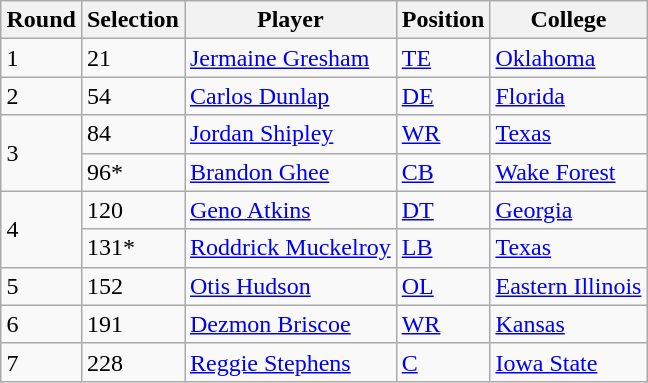<table class="wikitable" style="margin:auto;">
<tr>
<th>Round</th>
<th>Selection</th>
<th>Player</th>
<th>Position</th>
<th>College</th>
</tr>
<tr>
<td>1</td>
<td>21</td>
<td><a href='#'>Jermaine Gresham</a></td>
<td><a href='#'>TE</a></td>
<td><a href='#'>Oklahoma</a></td>
</tr>
<tr>
<td>2</td>
<td>54</td>
<td><a href='#'>Carlos Dunlap</a></td>
<td><a href='#'>DE</a></td>
<td><a href='#'>Florida</a></td>
</tr>
<tr>
<td rowspan="2">3</td>
<td>84</td>
<td><a href='#'>Jordan Shipley</a></td>
<td><a href='#'>WR</a></td>
<td><a href='#'>Texas</a></td>
</tr>
<tr>
<td>96*</td>
<td><a href='#'>Brandon Ghee</a></td>
<td><a href='#'>CB</a></td>
<td><a href='#'>Wake Forest</a></td>
</tr>
<tr>
<td rowspan="2">4</td>
<td>120</td>
<td><a href='#'>Geno Atkins</a></td>
<td><a href='#'>DT</a></td>
<td><a href='#'>Georgia</a></td>
</tr>
<tr>
<td>131*</td>
<td><a href='#'>Roddrick Muckelroy</a></td>
<td><a href='#'>LB</a></td>
<td><a href='#'>Texas</a></td>
</tr>
<tr>
<td>5</td>
<td>152</td>
<td><a href='#'>Otis Hudson</a></td>
<td><a href='#'>OL</a></td>
<td><a href='#'>Eastern Illinois</a></td>
</tr>
<tr>
<td>6</td>
<td>191</td>
<td><a href='#'>Dezmon Briscoe</a></td>
<td><a href='#'>WR</a></td>
<td><a href='#'>Kansas</a></td>
</tr>
<tr>
<td>7</td>
<td>228</td>
<td><a href='#'>Reggie Stephens</a></td>
<td><a href='#'>C</a></td>
<td><a href='#'>Iowa State</a></td>
</tr>
</table>
